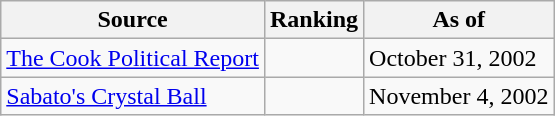<table class="wikitable">
<tr>
<th>Source</th>
<th>Ranking</th>
<th>As of</th>
</tr>
<tr>
<td><a href='#'>The Cook Political Report</a></td>
<td></td>
<td>October 31, 2002</td>
</tr>
<tr>
<td><a href='#'>Sabato's Crystal Ball</a></td>
<td></td>
<td>November 4, 2002</td>
</tr>
</table>
